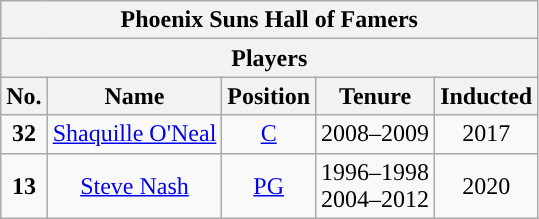<table class="wikitable" style="text-align:center">
<tr>
<th colspan="5">Phoenix Suns Hall of Famers</th>
</tr>
<tr>
<th colspan="5" style="text-align:center; ">Players</th>
</tr>
<tr>
<th>No.</th>
<th>Name</th>
<th>Position</th>
<th>Tenure</th>
<th>Inducted</th>
</tr>
<tr>
<td><strong>32</strong></td>
<td><a href='#'>Shaquille O'Neal</a></td>
<td><a href='#'>C</a></td>
<td>2008–2009</td>
<td>2017</td>
</tr>
<tr>
<td><strong>13</strong></td>
<td><a href='#'>Steve Nash</a></td>
<td><a href='#'>PG</a></td>
<td>1996–1998<br>2004–2012</td>
<td>2020</td>
</tr>
</table>
